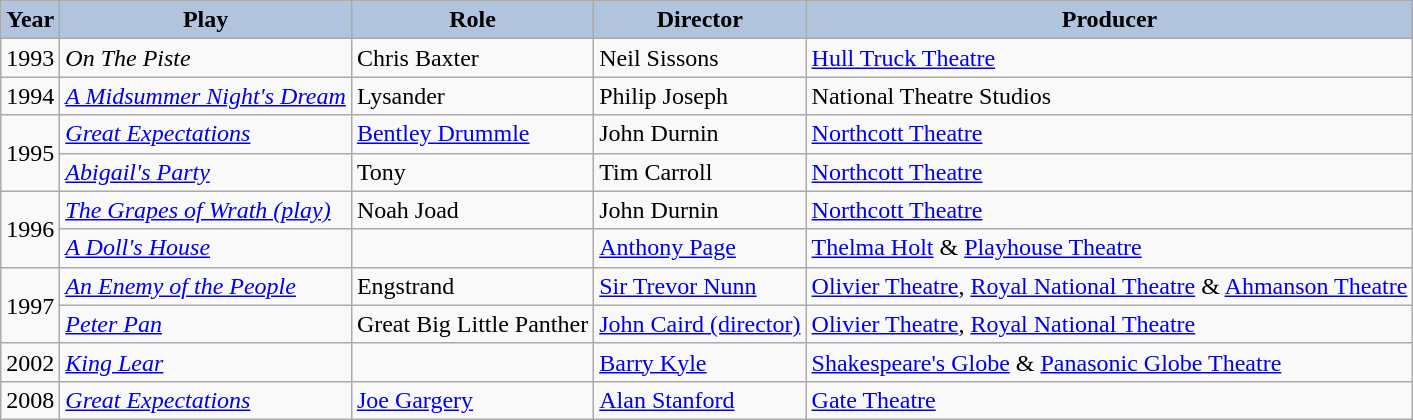<table class="wikitable">
<tr>
<th style="background-color: #B0C4DE;">Year</th>
<th style="background-color: #B0C4DE;">Play</th>
<th style="background-color: #B0C4DE;">Role</th>
<th style="background-color: #B0C4DE;">Director</th>
<th style="background-color: #B0C4DE;">Producer</th>
</tr>
<tr>
<td>1993</td>
<td><em>On The Piste</em></td>
<td>Chris Baxter</td>
<td>Neil Sissons</td>
<td><a href='#'>Hull Truck Theatre</a></td>
</tr>
<tr>
<td>1994</td>
<td><em><a href='#'>A Midsummer Night's Dream</a></em></td>
<td>Lysander</td>
<td>Philip Joseph</td>
<td>National Theatre Studios</td>
</tr>
<tr>
<td rowspan="2">1995</td>
<td><em><a href='#'>Great Expectations</a></em></td>
<td><a href='#'>Bentley Drummle</a></td>
<td>John Durnin</td>
<td><a href='#'>Northcott Theatre</a></td>
</tr>
<tr>
<td><em><a href='#'>Abigail's Party</a></em></td>
<td>Tony</td>
<td>Tim Carroll</td>
<td><a href='#'>Northcott Theatre</a></td>
</tr>
<tr>
<td rowspan="2">1996</td>
<td><em><a href='#'>The Grapes of Wrath (play)</a></em></td>
<td>Noah Joad</td>
<td>John Durnin</td>
<td><a href='#'>Northcott Theatre</a></td>
</tr>
<tr>
<td><em><a href='#'>A Doll's House</a></em></td>
<td></td>
<td><a href='#'>Anthony Page</a></td>
<td><a href='#'>Thelma Holt</a> & <a href='#'>Playhouse Theatre</a></td>
</tr>
<tr>
<td rowspan="2">1997</td>
<td><em><a href='#'>An Enemy of the People</a></em></td>
<td>Engstrand</td>
<td><a href='#'>Sir Trevor Nunn</a></td>
<td><a href='#'>Olivier Theatre</a>, <a href='#'>Royal National Theatre</a> & <a href='#'>Ahmanson Theatre</a></td>
</tr>
<tr>
<td><em><a href='#'>Peter Pan</a></em></td>
<td>Great Big Little Panther</td>
<td><a href='#'>John Caird (director)</a></td>
<td><a href='#'>Olivier Theatre</a>, <a href='#'>Royal National Theatre</a></td>
</tr>
<tr>
<td>2002</td>
<td><em><a href='#'>King Lear</a></em></td>
<td></td>
<td><a href='#'>Barry Kyle</a></td>
<td><a href='#'>Shakespeare's Globe</a> & <a href='#'>Panasonic Globe Theatre</a></td>
</tr>
<tr>
<td>2008</td>
<td><em><a href='#'>Great Expectations</a></em></td>
<td><a href='#'>Joe Gargery</a></td>
<td><a href='#'>Alan Stanford</a></td>
<td><a href='#'>Gate Theatre</a></td>
</tr>
</table>
